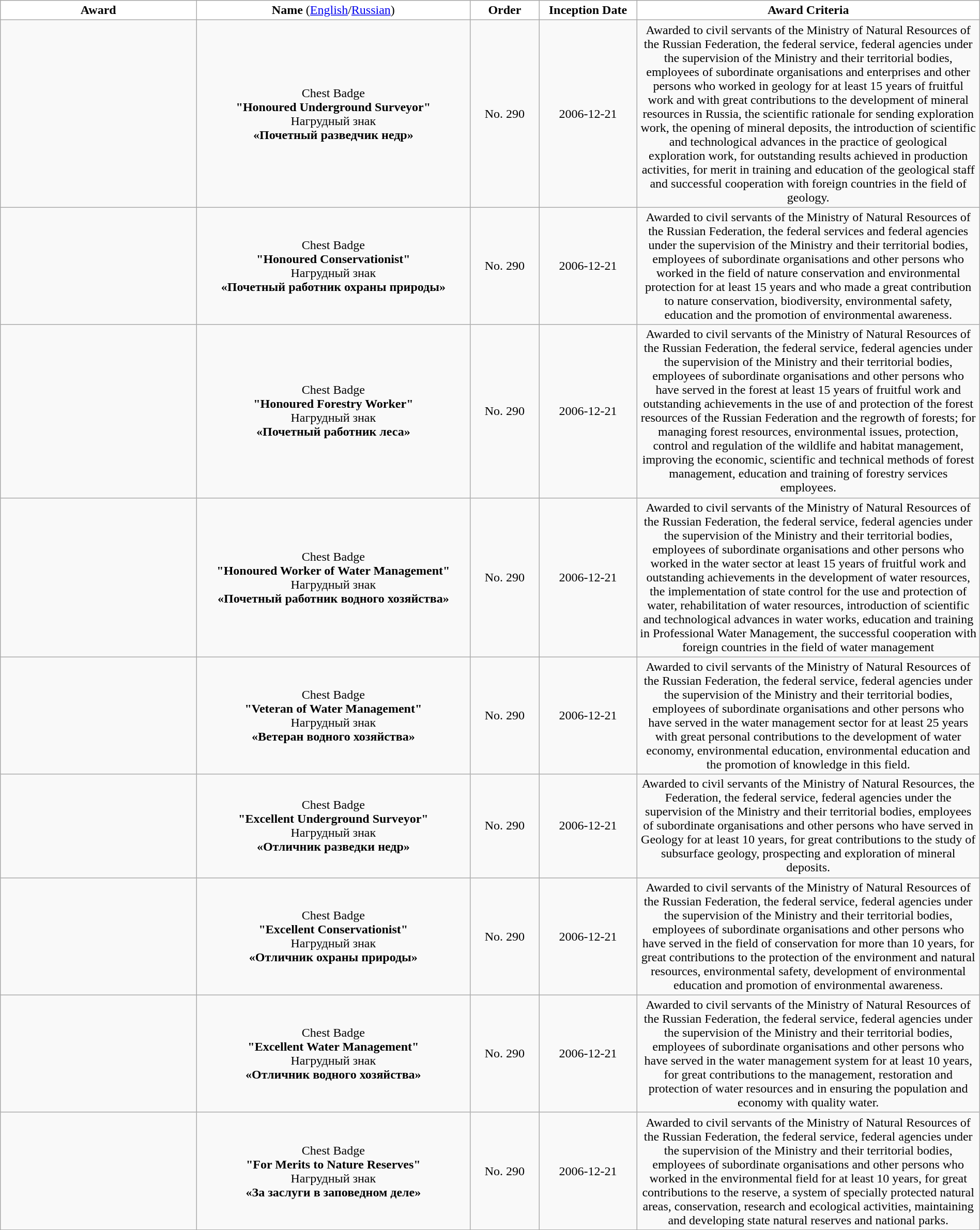<table class="wikitable sortable" width="100%">
<tr>
<td width="20%" bgcolor="#FFFFFF" style="text-align:center;"><strong>Award</strong></td>
<td width="28%" bgcolor="#FFFFFF" style="text-align:center;"><strong>Name</strong> (<a href='#'>English</a>/<a href='#'>Russian</a>)</td>
<td width="07%" bgcolor="#FFFFFF" style="text-align:center;"><strong>Order</strong></td>
<td width="10%" bgcolor="#FFFFFF" style="text-align:center;"><strong>Inception Date</strong></td>
<td width="35%" bgcolor="#FFFFFF" style="text-align:center;"><strong>Award Criteria</strong></td>
</tr>
<tr>
<td></td>
<td style="text-align:center;">Chest Badge<br><strong>"Honoured Underground Surveyor"</strong><br>Нагрудный знак<br><strong>«Почетный разведчик недр»</strong></td>
<td style="text-align:center;">No. 290</td>
<td style="text-align:center;">2006-12-21</td>
<td style="text-align:center;">Awarded to civil servants of the Ministry of Natural Resources of the Russian Federation, the federal service, federal agencies under the supervision of the Ministry and their territorial bodies, employees of subordinate organisations and enterprises and other persons who worked in geology for at least 15 years of fruitful work and with great contributions to the development of mineral resources in Russia, the scientific rationale for sending exploration work, the opening of mineral deposits, the introduction of scientific and technological advances in the practice of geological exploration work, for outstanding results achieved in production activities, for merit in training and education of the geological staff and successful cooperation with foreign countries in the field of geology.</td>
</tr>
<tr>
<td></td>
<td style="text-align:center;">Chest Badge<br><strong>"Honoured Conservationist"</strong><br>Нагрудный знак<br><strong>«Почетный работник охраны природы»</strong></td>
<td style="text-align:center;">No. 290</td>
<td style="text-align:center;">2006-12-21</td>
<td style="text-align:center;">Awarded to civil servants of the Ministry of Natural Resources of the Russian Federation, the federal services and federal agencies under the supervision of the Ministry and their territorial bodies, employees of subordinate organisations and other persons who worked in the field of nature conservation and environmental protection for at least 15 years and who made a great contribution to nature conservation, biodiversity, environmental safety, education and the promotion of environmental awareness.</td>
</tr>
<tr>
<td></td>
<td style="text-align:center;">Chest Badge<br><strong>"Honoured Forestry Worker"</strong><br>Нагрудный знак<br><strong>«Почетный работник леса»</strong></td>
<td style="text-align:center;">No. 290</td>
<td style="text-align:center;">2006-12-21</td>
<td style="text-align:center;">Awarded to civil servants of the Ministry of Natural Resources of the Russian Federation, the federal service, federal agencies under the supervision of the Ministry and their territorial bodies, employees of subordinate organisations and other persons who have served in the forest at least 15 years of fruitful work and outstanding achievements in the use of and protection of the forest resources of the Russian Federation and the regrowth of forests; for managing forest resources, environmental issues, protection, control and regulation of the wildlife and habitat management, improving the economic, scientific and technical methods of forest management, education and training of forestry services employees.</td>
</tr>
<tr>
<td></td>
<td style="text-align:center;">Chest Badge<br><strong>"Honoured Worker of Water Management"</strong><br>Нагрудный знак<br><strong>«Почетный работник водного хозяйства»</strong></td>
<td style="text-align:center;">No. 290</td>
<td style="text-align:center;">2006-12-21</td>
<td style="text-align:center;">Awarded to civil servants of the Ministry of Natural Resources of the Russian Federation, the federal service, federal agencies under the supervision of the Ministry and their territorial bodies, employees of subordinate organisations and other persons who worked in the water sector at least 15 years of fruitful work and outstanding achievements in the development of water resources, the implementation of state control for the use and protection of water, rehabilitation of water resources, introduction of scientific and technological advances in water works, education and training in Professional Water Management, the successful cooperation with foreign countries in the field of water management</td>
</tr>
<tr>
<td></td>
<td style="text-align:center;">Chest Badge<br><strong>"Veteran of Water Management"</strong><br>Нагрудный знак<br><strong>«Ветеран водного хозяйства»</strong></td>
<td style="text-align:center;">No. 290</td>
<td style="text-align:center;">2006-12-21</td>
<td style="text-align:center;">Awarded to civil servants of the Ministry of Natural Resources of the Russian Federation, the federal service, federal agencies under the supervision of the Ministry and their territorial bodies, employees of subordinate organisations and other persons who have served in the water management sector for at least 25 years with great personal contributions to the development of water economy, environmental education, environmental education and the promotion of knowledge in this field.</td>
</tr>
<tr>
<td></td>
<td style="text-align:center;">Chest Badge<br><strong>"Excellent Underground Surveyor"</strong><br>Нагрудный знак<br><strong>«Отличник разведки недр»</strong></td>
<td style="text-align:center;">No. 290</td>
<td style="text-align:center;">2006-12-21</td>
<td style="text-align:center;">Awarded to civil servants of the Ministry of Natural Resources, the Federation, the federal service, federal agencies under the supervision of the Ministry and their territorial bodies, employees of subordinate organisations and other persons who have served in Geology for at least 10 years, for great contributions to the study of subsurface geology, prospecting and exploration of mineral deposits.</td>
</tr>
<tr>
<td></td>
<td style="text-align:center;">Chest Badge<br><strong>"Excellent Conservationist"</strong><br>Нагрудный знак<br><strong>«Отличник охраны природы»</strong></td>
<td style="text-align:center;">No. 290</td>
<td style="text-align:center;">2006-12-21</td>
<td style="text-align:center;">Awarded to civil servants of the Ministry of Natural Resources of the Russian Federation, the federal service, federal agencies under the supervision of the Ministry and their territorial bodies, employees of subordinate organisations and other persons who have served in the field of conservation for more than 10 years, for great contributions to the protection of the environment and natural resources, environmental safety, development of environmental education and promotion of environmental awareness.</td>
</tr>
<tr>
<td></td>
<td style="text-align:center;">Chest Badge<br><strong>"Excellent Water Management"</strong><br>Нагрудный знак<br><strong>«Отличник водного хозяйства»</strong></td>
<td style="text-align:center;">No. 290</td>
<td style="text-align:center;">2006-12-21</td>
<td style="text-align:center;">Awarded to civil servants of the Ministry of Natural Resources of the Russian Federation, the federal service, federal agencies under the supervision of the Ministry and their territorial bodies, employees of subordinate organisations and other persons who have served in the water management system for at least 10 years, for great contributions to the management, restoration and protection of water resources and in ensuring the population and economy with quality water.</td>
</tr>
<tr>
<td></td>
<td style="text-align:center;">Chest Badge<br><strong>"For Merits to Nature Reserves"</strong><br>Нагрудный знак<br><strong>«За заслуги в заповедном деле»</strong></td>
<td style="text-align:center;">No. 290</td>
<td style="text-align:center;">2006-12-21</td>
<td style="text-align:center;">Awarded to civil servants of the Ministry of Natural Resources of the Russian Federation, the federal service, federal agencies under the supervision of the Ministry and their territorial bodies, employees of subordinate organisations and other persons who worked in the environmental field for at least 10 years, for great contributions to the reserve, a system of specially protected natural areas, conservation, research and ecological activities, maintaining and developing state natural reserves and national parks.</td>
</tr>
</table>
